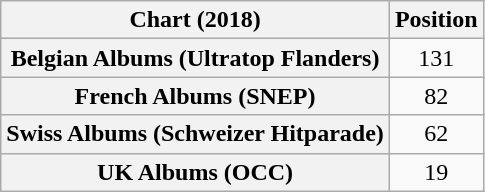<table class="wikitable sortable plainrowheaders" style="text-align:center">
<tr>
<th scope="col">Chart (2018)</th>
<th scope="col">Position</th>
</tr>
<tr>
<th scope="row">Belgian Albums (Ultratop Flanders)</th>
<td>131</td>
</tr>
<tr>
<th scope="row">French Albums (SNEP)</th>
<td>82</td>
</tr>
<tr>
<th scope="row">Swiss Albums (Schweizer Hitparade)</th>
<td>62</td>
</tr>
<tr>
<th scope="row">UK Albums (OCC)</th>
<td>19</td>
</tr>
</table>
